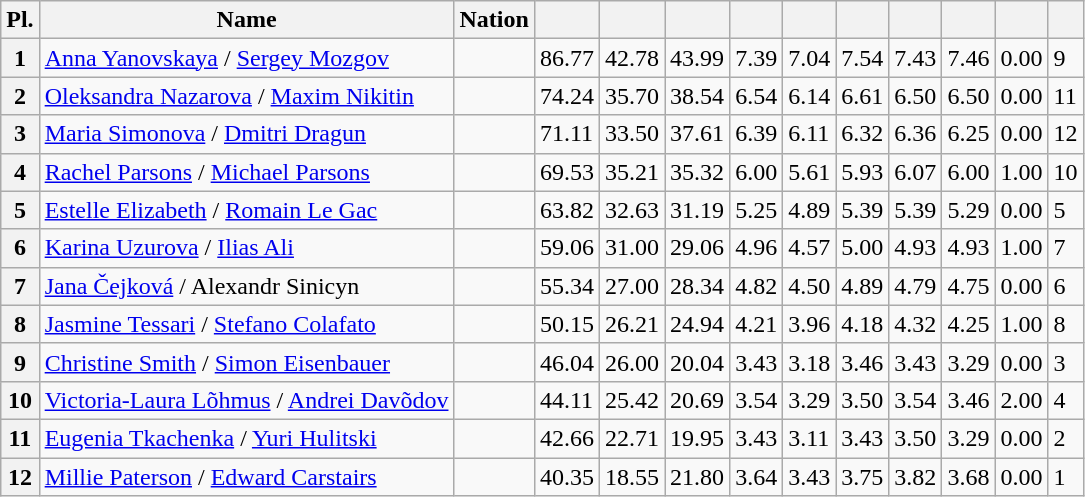<table class="wikitable sortable">
<tr>
<th>Pl.</th>
<th>Name</th>
<th>Nation</th>
<th></th>
<th></th>
<th></th>
<th></th>
<th></th>
<th></th>
<th></th>
<th></th>
<th></th>
<th></th>
</tr>
<tr>
<th>1</th>
<td><a href='#'>Anna Yanovskaya</a> / <a href='#'>Sergey Mozgov</a></td>
<td></td>
<td>86.77</td>
<td>42.78</td>
<td>43.99</td>
<td>7.39</td>
<td>7.04</td>
<td>7.54</td>
<td>7.43</td>
<td>7.46</td>
<td>0.00</td>
<td>9</td>
</tr>
<tr>
<th>2</th>
<td><a href='#'>Oleksandra Nazarova</a> / <a href='#'>Maxim Nikitin</a></td>
<td></td>
<td>74.24</td>
<td>35.70</td>
<td>38.54</td>
<td>6.54</td>
<td>6.14</td>
<td>6.61</td>
<td>6.50</td>
<td>6.50</td>
<td>0.00</td>
<td>11</td>
</tr>
<tr>
<th>3</th>
<td><a href='#'>Maria Simonova</a> / <a href='#'>Dmitri Dragun</a></td>
<td></td>
<td>71.11</td>
<td>33.50</td>
<td>37.61</td>
<td>6.39</td>
<td>6.11</td>
<td>6.32</td>
<td>6.36</td>
<td>6.25</td>
<td>0.00</td>
<td>12</td>
</tr>
<tr>
<th>4</th>
<td><a href='#'>Rachel Parsons</a> / <a href='#'>Michael Parsons</a></td>
<td></td>
<td>69.53</td>
<td>35.21</td>
<td>35.32</td>
<td>6.00</td>
<td>5.61</td>
<td>5.93</td>
<td>6.07</td>
<td>6.00</td>
<td>1.00</td>
<td>10</td>
</tr>
<tr>
<th>5</th>
<td><a href='#'>Estelle Elizabeth</a> / <a href='#'>Romain Le Gac</a></td>
<td></td>
<td>63.82</td>
<td>32.63</td>
<td>31.19</td>
<td>5.25</td>
<td>4.89</td>
<td>5.39</td>
<td>5.39</td>
<td>5.29</td>
<td>0.00</td>
<td>5</td>
</tr>
<tr>
<th>6</th>
<td><a href='#'>Karina Uzurova</a> / <a href='#'>Ilias Ali</a></td>
<td></td>
<td>59.06</td>
<td>31.00</td>
<td>29.06</td>
<td>4.96</td>
<td>4.57</td>
<td>5.00</td>
<td>4.93</td>
<td>4.93</td>
<td>1.00</td>
<td>7</td>
</tr>
<tr>
<th>7</th>
<td><a href='#'>Jana Čejková</a> / Alexandr Sinicyn</td>
<td></td>
<td>55.34</td>
<td>27.00</td>
<td>28.34</td>
<td>4.82</td>
<td>4.50</td>
<td>4.89</td>
<td>4.79</td>
<td>4.75</td>
<td>0.00</td>
<td>6</td>
</tr>
<tr>
<th>8</th>
<td><a href='#'>Jasmine Tessari</a> / <a href='#'>Stefano Colafato</a></td>
<td></td>
<td>50.15</td>
<td>26.21</td>
<td>24.94</td>
<td>4.21</td>
<td>3.96</td>
<td>4.18</td>
<td>4.32</td>
<td>4.25</td>
<td>1.00</td>
<td>8</td>
</tr>
<tr>
<th>9</th>
<td><a href='#'>Christine Smith</a> / <a href='#'>Simon Eisenbauer</a></td>
<td></td>
<td>46.04</td>
<td>26.00</td>
<td>20.04</td>
<td>3.43</td>
<td>3.18</td>
<td>3.46</td>
<td>3.43</td>
<td>3.29</td>
<td>0.00</td>
<td>3</td>
</tr>
<tr>
<th>10</th>
<td><a href='#'>Victoria-Laura Lõhmus</a> / <a href='#'>Andrei Davõdov</a></td>
<td></td>
<td>44.11</td>
<td>25.42</td>
<td>20.69</td>
<td>3.54</td>
<td>3.29</td>
<td>3.50</td>
<td>3.54</td>
<td>3.46</td>
<td>2.00</td>
<td>4</td>
</tr>
<tr>
<th>11</th>
<td><a href='#'>Eugenia Tkachenka</a> / <a href='#'>Yuri Hulitski</a></td>
<td></td>
<td>42.66</td>
<td>22.71</td>
<td>19.95</td>
<td>3.43</td>
<td>3.11</td>
<td>3.43</td>
<td>3.50</td>
<td>3.29</td>
<td>0.00</td>
<td>2</td>
</tr>
<tr>
<th>12</th>
<td><a href='#'>Millie Paterson</a> / <a href='#'>Edward Carstairs</a></td>
<td></td>
<td>40.35</td>
<td>18.55</td>
<td>21.80</td>
<td>3.64</td>
<td>3.43</td>
<td>3.75</td>
<td>3.82</td>
<td>3.68</td>
<td>0.00</td>
<td>1</td>
</tr>
</table>
